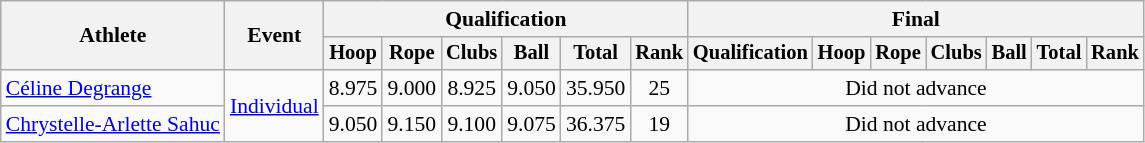<table class=wikitable style="font-size:90%">
<tr>
<th rowspan=2>Athlete</th>
<th rowspan=2>Event</th>
<th colspan=6>Qualification</th>
<th colspan=7>Final</th>
</tr>
<tr style="font-size:95%">
<th>Hoop</th>
<th>Rope</th>
<th>Clubs</th>
<th>Ball</th>
<th>Total</th>
<th>Rank</th>
<th>Qualification</th>
<th>Hoop</th>
<th>Rope</th>
<th>Clubs</th>
<th>Ball</th>
<th>Total</th>
<th>Rank</th>
</tr>
<tr align=center>
<td align=left><a href='#'>Céline Degrange</a></td>
<td align=left rowspan=2><a href='#'>Individual</a></td>
<td>8.975</td>
<td>9.000</td>
<td>8.925</td>
<td>9.050</td>
<td>35.950</td>
<td>25</td>
<td colspan=7>Did not advance</td>
</tr>
<tr align=center>
<td align=left><a href='#'>Chrystelle-Arlette Sahuc</a></td>
<td>9.050</td>
<td>9.150</td>
<td>9.100</td>
<td>9.075</td>
<td>36.375</td>
<td>19</td>
<td colspan=7>Did not advance</td>
</tr>
</table>
